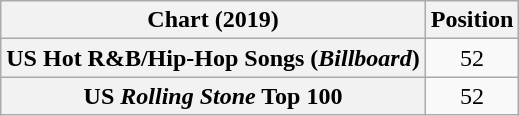<table class="wikitable sortable plainrowheaders" style="text-align:center">
<tr>
<th scope="col">Chart (2019)</th>
<th scope="col">Position</th>
</tr>
<tr>
<th scope="row">US Hot R&B/Hip-Hop Songs (<em>Billboard</em>)</th>
<td>52</td>
</tr>
<tr>
<th scope="row">US <em>Rolling Stone</em> Top 100</th>
<td>52</td>
</tr>
</table>
